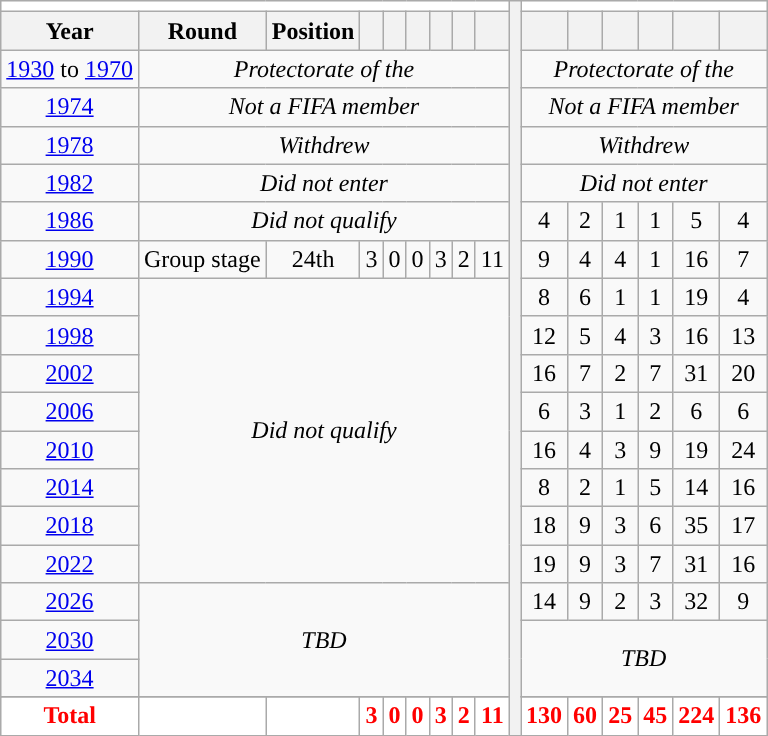<table class="wikitable" style="text-align: center">
<tr>
<th colspan="9" style="background:#ffffff;"><a href='#'></a> </th>
<th rowspan="39"></th>
<th colspan="7" style="background: #ffffff;"><a href='#'></a> </th>
</tr>
<tr>
<th>Year</th>
<th>Round</th>
<th>Position</th>
<th></th>
<th></th>
<th></th>
<th></th>
<th></th>
<th></th>
<th></th>
<th></th>
<th></th>
<th></th>
<th></th>
<th></th>
</tr>
<tr>
<td><a href='#'>1930</a> to <a href='#'>1970</a></td>
<td colspan="8"><em>Protectorate of the </em></td>
<td colspan=6><em>Protectorate of the </em></td>
</tr>
<tr>
<td> <a href='#'>1974</a></td>
<td colspan="8"><em>Not a FIFA member</em></td>
<td colspan="6"><em>Not a FIFA member</em></td>
</tr>
<tr>
<td> <a href='#'>1978</a></td>
<td colspan="8"><em>Withdrew</em></td>
<td colspan="6"><em>Withdrew</em></td>
</tr>
<tr>
<td> <a href='#'>1982</a></td>
<td colspan="8"><em>Did not enter</em></td>
<td colspan="6"><em>Did not enter</em></td>
</tr>
<tr>
<td> <a href='#'>1986</a></td>
<td colspan=8><em>Did not qualify</em></td>
<td>4</td>
<td>2</td>
<td>1</td>
<td>1</td>
<td>5</td>
<td>4</td>
</tr>
<tr>
<td> <a href='#'>1990</a></td>
<td>Group stage</td>
<td>24th</td>
<td>3</td>
<td>0</td>
<td>0</td>
<td>3</td>
<td>2</td>
<td>11</td>
<td>9</td>
<td>4</td>
<td>4</td>
<td>1</td>
<td>16</td>
<td>7</td>
</tr>
<tr>
<td> <a href='#'>1994</a></td>
<td colspan=8 rowspan=8><em>Did not qualify</em></td>
<td>8</td>
<td>6</td>
<td>1</td>
<td>1</td>
<td>19</td>
<td>4</td>
</tr>
<tr>
<td> <a href='#'>1998</a></td>
<td>12</td>
<td>5</td>
<td>4</td>
<td>3</td>
<td>16</td>
<td>13</td>
</tr>
<tr>
<td>  <a href='#'>2002</a></td>
<td>16</td>
<td>7</td>
<td>2</td>
<td>7</td>
<td>31</td>
<td>20</td>
</tr>
<tr>
<td> <a href='#'>2006</a></td>
<td>6</td>
<td>3</td>
<td>1</td>
<td>2</td>
<td>6</td>
<td>6</td>
</tr>
<tr>
<td> <a href='#'>2010</a></td>
<td>16</td>
<td>4</td>
<td>3</td>
<td>9</td>
<td>19</td>
<td>24</td>
</tr>
<tr>
<td> <a href='#'>2014</a></td>
<td>8</td>
<td>2</td>
<td>1</td>
<td>5</td>
<td>14</td>
<td>16</td>
</tr>
<tr>
<td> <a href='#'>2018</a></td>
<td>18</td>
<td>9</td>
<td>3</td>
<td>6</td>
<td>35</td>
<td>17</td>
</tr>
<tr>
<td> <a href='#'>2022</a></td>
<td>19</td>
<td>9</td>
<td>3</td>
<td>7</td>
<td>31</td>
<td>16</td>
</tr>
<tr>
<td>   <a href='#'>2026</a></td>
<td colspan=8 rowspan=3><em>TBD</em></td>
<td>14</td>
<td>9</td>
<td>2</td>
<td>3</td>
<td>32</td>
<td>9</td>
</tr>
<tr>
<td>   <a href='#'>2030</a></td>
<td colspan=6 rowspan=2><em>TBD</em></td>
</tr>
<tr>
<td> <a href='#'>2034</a></td>
</tr>
<tr>
</tr>
<tr style="color:red;">
<th style="background:#ffffff;"><strong>Total</strong></th>
<th style="background:#ffffff;"><strong></strong></th>
<th style="background:#ffffff;"><strong></strong></th>
<th style="background:#ffffff;"><strong>3</strong></th>
<th style="background:#ffffff;"><strong>0</strong></th>
<th style="background:#ffffff;"><strong>0</strong></th>
<th style="background:#ffffff;"><strong>3</strong></th>
<th style="background:#ffffff;"><strong>2</strong></th>
<th style="background:#ffffff;"><strong>11</strong></th>
<th style="background:#ffffff;"><strong>130</strong></th>
<th style="background:#ffffff;"><strong>60</strong></th>
<th style="background:#ffffff;"><strong>25</strong></th>
<th style="background:#ffffff;"><strong>45</strong></th>
<th style="background:#ffffff;"><strong>224</strong></th>
<th style="background:#ffffff;"><strong>136</strong></th>
</tr>
</table>
